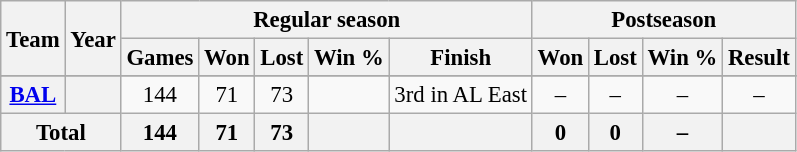<table class="wikitable" style="font-size: 95%; text-align:center;">
<tr>
<th rowspan="2">Team</th>
<th rowspan="2">Year</th>
<th colspan="5">Regular season</th>
<th colspan="4">Postseason</th>
</tr>
<tr>
<th>Games</th>
<th>Won</th>
<th>Lost</th>
<th>Win %</th>
<th>Finish</th>
<th>Won</th>
<th>Lost</th>
<th>Win %</th>
<th>Result</th>
</tr>
<tr>
</tr>
<tr>
<th><a href='#'>BAL</a></th>
<th></th>
<td>144</td>
<td>71</td>
<td>73</td>
<td></td>
<td>3rd in AL East</td>
<td>–</td>
<td>–</td>
<td>–</td>
<td>–</td>
</tr>
<tr>
<th colspan="2">Total</th>
<th>144</th>
<th>71</th>
<th>73</th>
<th></th>
<th></th>
<th>0</th>
<th>0</th>
<th>–</th>
<th></th>
</tr>
</table>
